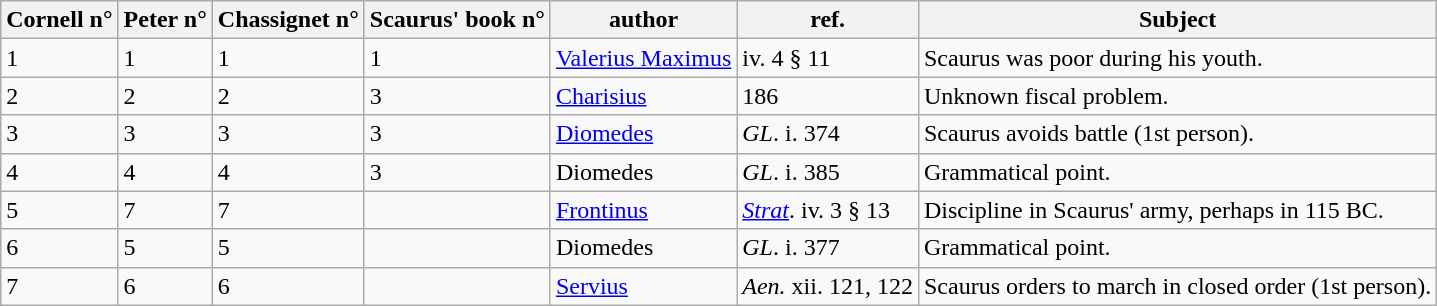<table class="wikitable">
<tr>
<th>Cornell n°</th>
<th>Peter n°</th>
<th>Chassignet n°</th>
<th>Scaurus' book n°</th>
<th>author</th>
<th>ref.</th>
<th>Subject</th>
</tr>
<tr>
<td>1</td>
<td>1</td>
<td>1</td>
<td>1</td>
<td><a href='#'>Valerius Maximus</a></td>
<td>iv. 4 § 11</td>
<td>Scaurus was poor during his youth.</td>
</tr>
<tr>
<td>2</td>
<td>2</td>
<td>2</td>
<td>3</td>
<td><a href='#'>Charisius</a></td>
<td>186</td>
<td>Unknown fiscal problem.</td>
</tr>
<tr>
<td>3</td>
<td>3</td>
<td>3</td>
<td>3</td>
<td><a href='#'>Diomedes</a></td>
<td><em>GL</em>. i. 374</td>
<td>Scaurus avoids battle (1st person).</td>
</tr>
<tr>
<td>4</td>
<td>4</td>
<td>4</td>
<td>3</td>
<td>Diomedes</td>
<td><em>GL</em>. i. 385</td>
<td>Grammatical point.</td>
</tr>
<tr>
<td>5</td>
<td>7</td>
<td>7</td>
<td></td>
<td><a href='#'>Frontinus</a></td>
<td><em><a href='#'>Strat</a></em>. iv. 3 § 13</td>
<td>Discipline in Scaurus' army, perhaps in 115 BC.</td>
</tr>
<tr>
<td>6</td>
<td>5</td>
<td>5</td>
<td></td>
<td>Diomedes</td>
<td><em>GL</em>. i. 377</td>
<td>Grammatical point.</td>
</tr>
<tr>
<td>7</td>
<td>6</td>
<td>6</td>
<td></td>
<td><a href='#'>Servius</a></td>
<td><em>Aen.</em> xii. 121, 122</td>
<td>Scaurus orders to march in closed order (1st person).</td>
</tr>
</table>
